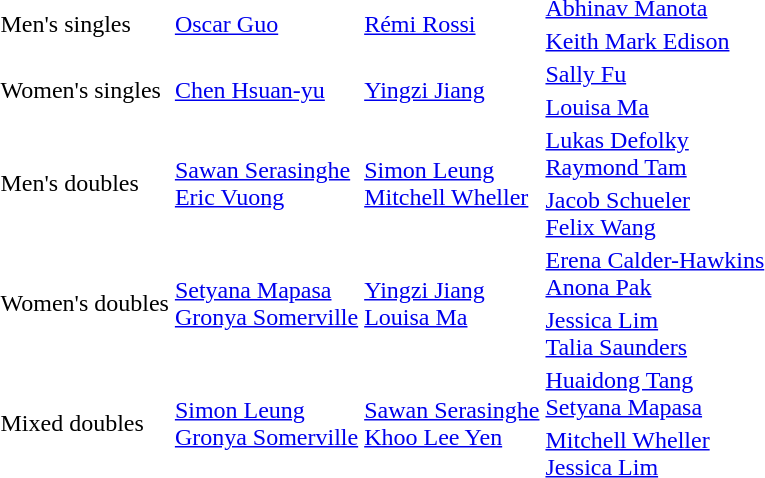<table>
<tr>
<td rowspan="2">Men's singles</td>
<td rowspan="2"> <a href='#'>Oscar Guo</a></td>
<td rowspan="2"> <a href='#'>Rémi Rossi</a></td>
<td> <a href='#'>Abhinav Manota</a></td>
</tr>
<tr>
<td> <a href='#'>Keith Mark Edison</a></td>
</tr>
<tr>
<td rowspan="2">Women's singles</td>
<td rowspan="2"> <a href='#'>Chen Hsuan-yu</a></td>
<td rowspan="2"> <a href='#'>Yingzi Jiang</a></td>
<td> <a href='#'>Sally Fu</a></td>
</tr>
<tr>
<td> <a href='#'>Louisa Ma</a></td>
</tr>
<tr>
<td rowspan="2">Men's doubles</td>
<td rowspan="2"> <a href='#'>Sawan Serasinghe</a><br> <a href='#'>Eric Vuong</a></td>
<td rowspan="2"> <a href='#'>Simon Leung</a><br> <a href='#'>Mitchell Wheller</a></td>
<td> <a href='#'>Lukas Defolky</a><br> <a href='#'>Raymond Tam</a></td>
</tr>
<tr>
<td> <a href='#'>Jacob Schueler</a><br> <a href='#'>Felix Wang</a></td>
</tr>
<tr>
<td rowspan="2">Women's doubles</td>
<td rowspan="2"> <a href='#'>Setyana Mapasa</a><br> <a href='#'>Gronya Somerville</a></td>
<td rowspan="2"> <a href='#'>Yingzi Jiang</a><br> <a href='#'>Louisa Ma</a></td>
<td> <a href='#'>Erena Calder-Hawkins</a><br> <a href='#'>Anona Pak</a></td>
</tr>
<tr>
<td> <a href='#'>Jessica Lim</a><br> <a href='#'>Talia Saunders</a></td>
</tr>
<tr>
<td rowspan="2">Mixed doubles</td>
<td rowspan="2"> <a href='#'>Simon Leung</a><br> <a href='#'>Gronya Somerville</a></td>
<td rowspan="2"> <a href='#'>Sawan Serasinghe</a><br> <a href='#'>Khoo Lee Yen</a></td>
<td> <a href='#'>Huaidong Tang</a><br> <a href='#'>Setyana Mapasa</a></td>
</tr>
<tr>
<td> <a href='#'>Mitchell Wheller</a><br> <a href='#'>Jessica Lim</a></td>
</tr>
</table>
